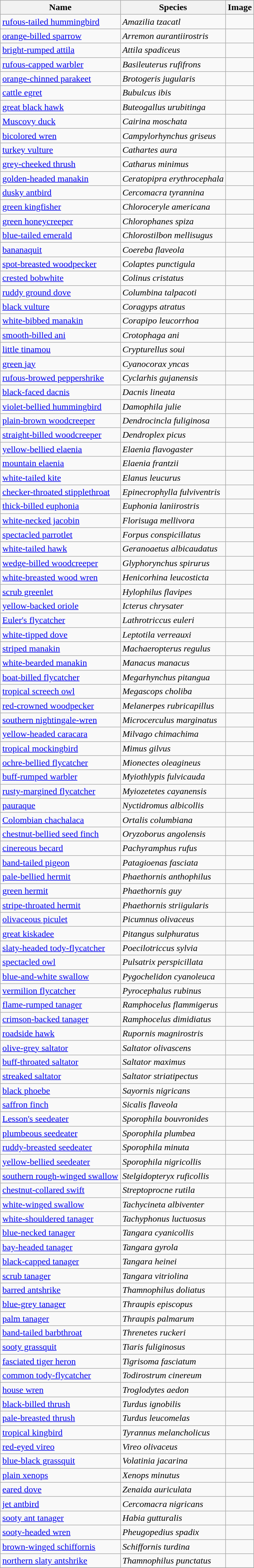<table class="wikitable sortable mw-collapsible mw-collapsed">
<tr>
<th>Name</th>
<th>Species</th>
<th>Image</th>
</tr>
<tr>
<td><a href='#'>rufous-tailed hummingbird</a></td>
<td><em>Amazilia tzacatl</em></td>
<td></td>
</tr>
<tr>
<td><a href='#'>orange-billed sparrow</a></td>
<td><em>Arremon aurantiirostris</em></td>
<td></td>
</tr>
<tr>
<td><a href='#'>bright-rumped attila</a></td>
<td><em>Attila spadiceus</em></td>
<td></td>
</tr>
<tr>
<td><a href='#'>rufous-capped warbler</a></td>
<td><em>Basileuterus rufifrons</em></td>
<td></td>
</tr>
<tr>
<td><a href='#'>orange-chinned parakeet</a></td>
<td><em>Brotogeris jugularis</em></td>
<td></td>
</tr>
<tr>
<td><a href='#'>cattle egret</a></td>
<td><em>Bubulcus ibis</em></td>
<td></td>
</tr>
<tr>
<td><a href='#'>great black hawk</a></td>
<td><em>Buteogallus urubitinga</em></td>
<td></td>
</tr>
<tr>
<td><a href='#'>Muscovy duck</a></td>
<td><em>Cairina moschata</em></td>
<td></td>
</tr>
<tr>
<td><a href='#'>bicolored wren</a></td>
<td><em>Campylorhynchus griseus</em></td>
<td></td>
</tr>
<tr>
<td><a href='#'>turkey vulture</a></td>
<td><em>Cathartes aura</em></td>
<td></td>
</tr>
<tr>
<td><a href='#'>grey-cheeked thrush</a></td>
<td><em>Catharus minimus</em></td>
<td></td>
</tr>
<tr>
<td><a href='#'>golden-headed manakin</a></td>
<td><em>Ceratopipra erythrocephala</em></td>
<td></td>
</tr>
<tr>
<td><a href='#'>dusky antbird</a></td>
<td><em>Cercomacra tyrannina</em></td>
<td></td>
</tr>
<tr>
<td><a href='#'>green kingfisher</a></td>
<td><em>Chloroceryle americana</em></td>
<td></td>
</tr>
<tr>
<td><a href='#'>green honeycreeper</a></td>
<td><em>Chlorophanes spiza</em></td>
<td></td>
</tr>
<tr>
<td><a href='#'>blue-tailed emerald</a></td>
<td><em>Chlorostilbon mellisugus</em></td>
<td></td>
</tr>
<tr>
<td><a href='#'>bananaquit</a></td>
<td><em>Coereba flaveola</em></td>
<td></td>
</tr>
<tr>
<td><a href='#'>spot-breasted woodpecker</a></td>
<td><em>Colaptes punctigula</em></td>
<td></td>
</tr>
<tr>
<td><a href='#'>crested bobwhite</a></td>
<td><em>Colinus cristatus</em></td>
<td></td>
</tr>
<tr>
<td><a href='#'>ruddy ground dove</a></td>
<td><em>Columbina talpacoti</em></td>
<td></td>
</tr>
<tr>
<td><a href='#'>black vulture</a></td>
<td><em>Coragyps atratus</em></td>
<td></td>
</tr>
<tr>
<td><a href='#'>white-bibbed manakin</a></td>
<td><em>Corapipo leucorrhoa</em></td>
<td></td>
</tr>
<tr>
<td><a href='#'>smooth-billed ani</a></td>
<td><em>Crotophaga ani</em></td>
<td></td>
</tr>
<tr>
<td><a href='#'>little tinamou</a></td>
<td><em>Crypturellus soui</em></td>
<td></td>
</tr>
<tr>
<td><a href='#'>green jay</a></td>
<td><em>Cyanocorax yncas</em></td>
<td></td>
</tr>
<tr>
<td><a href='#'>rufous-browed peppershrike</a></td>
<td><em>Cyclarhis gujanensis</em></td>
<td></td>
</tr>
<tr>
<td><a href='#'>black-faced dacnis</a></td>
<td><em>Dacnis lineata</em></td>
<td></td>
</tr>
<tr>
<td><a href='#'>violet-bellied hummingbird</a></td>
<td><em>Damophila julie</em></td>
<td></td>
</tr>
<tr>
<td><a href='#'>plain-brown woodcreeper</a></td>
<td><em>Dendrocincla fuliginosa</em></td>
<td></td>
</tr>
<tr>
<td><a href='#'>straight-billed woodcreeper</a></td>
<td><em>Dendroplex picus</em></td>
<td></td>
</tr>
<tr>
<td><a href='#'>yellow-bellied elaenia</a></td>
<td><em>Elaenia flavogaster</em></td>
<td></td>
</tr>
<tr>
<td><a href='#'>mountain elaenia</a></td>
<td><em>Elaenia frantzii</em></td>
<td></td>
</tr>
<tr>
<td><a href='#'>white-tailed kite</a></td>
<td><em>Elanus leucurus</em></td>
<td></td>
</tr>
<tr>
<td><a href='#'>checker-throated stipplethroat</a></td>
<td><em>Epinecrophylla fulviventris</em></td>
<td></td>
</tr>
<tr>
<td><a href='#'>thick-billed euphonia</a></td>
<td><em>Euphonia laniirostris</em></td>
<td></td>
</tr>
<tr>
<td><a href='#'>white-necked jacobin</a></td>
<td><em>Florisuga mellivora</em></td>
<td></td>
</tr>
<tr>
<td><a href='#'>spectacled parrotlet</a></td>
<td><em>Forpus conspicillatus</em></td>
<td></td>
</tr>
<tr>
<td><a href='#'>white-tailed hawk</a></td>
<td><em>Geranoaetus albicaudatus</em></td>
<td></td>
</tr>
<tr>
<td><a href='#'>wedge-billed woodcreeper</a></td>
<td><em>Glyphorynchus spirurus</em></td>
<td></td>
</tr>
<tr>
<td><a href='#'>white-breasted wood wren</a></td>
<td><em>Henicorhina leucosticta</em></td>
<td></td>
</tr>
<tr>
<td><a href='#'>scrub greenlet</a></td>
<td><em>Hylophilus flavipes</em></td>
<td></td>
</tr>
<tr>
<td><a href='#'>yellow-backed oriole</a></td>
<td><em>Icterus chrysater</em></td>
<td></td>
</tr>
<tr>
<td><a href='#'>Euler's flycatcher</a></td>
<td><em>Lathrotriccus euleri</em></td>
<td></td>
</tr>
<tr>
<td><a href='#'>white-tipped dove</a></td>
<td><em>Leptotila verreauxi</em></td>
<td></td>
</tr>
<tr>
<td><a href='#'>striped manakin</a></td>
<td><em>Machaeropterus regulus</em></td>
<td></td>
</tr>
<tr>
<td><a href='#'>white-bearded manakin</a></td>
<td><em>Manacus manacus</em></td>
<td></td>
</tr>
<tr>
<td><a href='#'>boat-billed flycatcher</a></td>
<td><em>Megarhynchus pitangua</em></td>
<td></td>
</tr>
<tr>
<td><a href='#'>tropical screech owl</a></td>
<td><em>Megascops choliba</em></td>
<td></td>
</tr>
<tr>
<td><a href='#'>red-crowned woodpecker</a></td>
<td><em>Melanerpes rubricapillus</em></td>
<td></td>
</tr>
<tr>
<td><a href='#'>southern nightingale-wren</a></td>
<td><em>Microcerculus marginatus</em></td>
<td></td>
</tr>
<tr>
<td><a href='#'>yellow-headed caracara</a></td>
<td><em>Milvago chimachima</em></td>
<td></td>
</tr>
<tr>
<td><a href='#'>tropical mockingbird</a></td>
<td><em>Mimus gilvus</em></td>
<td></td>
</tr>
<tr>
<td><a href='#'>ochre-bellied flycatcher</a></td>
<td><em>Mionectes oleagineus</em></td>
<td></td>
</tr>
<tr>
<td><a href='#'>buff-rumped warbler</a></td>
<td><em>Myiothlypis fulvicauda</em></td>
<td></td>
</tr>
<tr>
<td><a href='#'>rusty-margined flycatcher</a></td>
<td><em>Myiozetetes cayanensis</em></td>
<td></td>
</tr>
<tr>
<td><a href='#'>pauraque</a></td>
<td><em>Nyctidromus albicollis</em></td>
<td></td>
</tr>
<tr>
<td><a href='#'>Colombian chachalaca</a></td>
<td><em>Ortalis columbiana</em></td>
<td></td>
</tr>
<tr>
<td><a href='#'>chestnut-bellied seed finch</a></td>
<td><em>Oryzoborus angolensis</em></td>
<td></td>
</tr>
<tr>
<td><a href='#'>cinereous becard</a></td>
<td><em>Pachyramphus rufus</em></td>
<td></td>
</tr>
<tr>
<td><a href='#'>band-tailed pigeon</a></td>
<td><em>Patagioenas fasciata</em></td>
<td></td>
</tr>
<tr>
<td><a href='#'>pale-bellied hermit</a></td>
<td><em>Phaethornis anthophilus</em></td>
<td></td>
</tr>
<tr>
<td><a href='#'>green hermit</a></td>
<td><em>Phaethornis guy</em></td>
<td></td>
</tr>
<tr>
<td><a href='#'>stripe-throated hermit</a></td>
<td><em>Phaethornis striigularis</em></td>
<td></td>
</tr>
<tr>
<td><a href='#'>olivaceous piculet</a></td>
<td><em>Picumnus olivaceus</em></td>
<td></td>
</tr>
<tr>
<td><a href='#'>great kiskadee</a></td>
<td><em>Pitangus sulphuratus</em></td>
<td></td>
</tr>
<tr>
<td><a href='#'>slaty-headed tody-flycatcher</a></td>
<td><em>Poecilotriccus sylvia</em></td>
<td></td>
</tr>
<tr>
<td><a href='#'>spectacled owl</a></td>
<td><em>Pulsatrix perspicillata</em></td>
<td></td>
</tr>
<tr>
<td><a href='#'>blue-and-white swallow</a></td>
<td><em>Pygochelidon cyanoleuca</em></td>
<td></td>
</tr>
<tr>
<td><a href='#'>vermilion flycatcher</a></td>
<td><em>Pyrocephalus rubinus</em></td>
<td></td>
</tr>
<tr>
<td><a href='#'>flame-rumped tanager</a></td>
<td><em>Ramphocelus flammigerus</em></td>
<td></td>
</tr>
<tr>
<td><a href='#'>crimson-backed tanager</a></td>
<td><em>Ramphocelus dimidiatus</em></td>
<td></td>
</tr>
<tr>
<td><a href='#'>roadside hawk</a></td>
<td><em>Rupornis magnirostris</em></td>
<td></td>
</tr>
<tr>
<td><a href='#'>olive-grey saltator</a></td>
<td><em>Saltator olivascens</em></td>
<td></td>
</tr>
<tr>
<td><a href='#'>buff-throated saltator</a></td>
<td><em>Saltator maximus</em></td>
<td></td>
</tr>
<tr>
<td><a href='#'>streaked saltator</a></td>
<td><em>Saltator striatipectus</em></td>
<td></td>
</tr>
<tr>
<td><a href='#'>black phoebe</a></td>
<td><em>Sayornis nigricans</em></td>
<td></td>
</tr>
<tr>
<td><a href='#'>saffron finch</a></td>
<td><em>Sicalis flaveola</em></td>
<td></td>
</tr>
<tr>
<td><a href='#'>Lesson's seedeater</a></td>
<td><em>Sporophila bouvronides</em></td>
<td></td>
</tr>
<tr>
<td><a href='#'>plumbeous seedeater</a></td>
<td><em>Sporophila plumbea</em></td>
<td></td>
</tr>
<tr>
<td><a href='#'>ruddy-breasted seedeater</a></td>
<td><em>Sporophila minuta</em></td>
<td></td>
</tr>
<tr>
<td><a href='#'>yellow-bellied seedeater</a></td>
<td><em>Sporophila nigricollis</em></td>
<td></td>
</tr>
<tr>
<td><a href='#'>southern rough-winged swallow</a></td>
<td><em>Stelgidopteryx ruficollis</em></td>
<td></td>
</tr>
<tr>
<td><a href='#'>chestnut-collared swift</a></td>
<td><em>Streptoprocne rutila</em></td>
<td></td>
</tr>
<tr>
<td><a href='#'>white-winged swallow</a></td>
<td><em>Tachycineta albiventer</em></td>
<td></td>
</tr>
<tr>
<td><a href='#'>white-shouldered tanager</a></td>
<td><em>Tachyphonus luctuosus</em></td>
<td></td>
</tr>
<tr>
<td><a href='#'>blue-necked tanager</a></td>
<td><em>Tangara cyanicollis</em></td>
<td></td>
</tr>
<tr>
<td><a href='#'>bay-headed tanager</a></td>
<td><em>Tangara gyrola</em></td>
<td></td>
</tr>
<tr>
<td><a href='#'>black-capped tanager</a></td>
<td><em>Tangara heinei</em></td>
<td></td>
</tr>
<tr>
<td><a href='#'>scrub tanager</a></td>
<td><em>Tangara vitriolina</em></td>
<td></td>
</tr>
<tr>
<td><a href='#'>barred antshrike</a></td>
<td><em>Thamnophilus doliatus</em></td>
<td></td>
</tr>
<tr>
<td><a href='#'>blue-grey tanager</a></td>
<td><em>Thraupis episcopus</em></td>
<td></td>
</tr>
<tr>
<td><a href='#'>palm tanager</a></td>
<td><em>Thraupis palmarum</em></td>
<td></td>
</tr>
<tr>
<td><a href='#'>band-tailed barbthroat</a></td>
<td><em>Threnetes ruckeri</em></td>
<td></td>
</tr>
<tr>
<td><a href='#'>sooty grassquit</a></td>
<td><em>Tiaris fuliginosus</em></td>
<td></td>
</tr>
<tr>
<td><a href='#'>fasciated tiger heron</a></td>
<td><em>Tigrisoma fasciatum</em></td>
<td></td>
</tr>
<tr>
<td><a href='#'>common tody-flycatcher</a></td>
<td><em>Todirostrum cinereum</em></td>
<td></td>
</tr>
<tr>
<td><a href='#'>house wren</a></td>
<td><em>Troglodytes aedon</em></td>
<td></td>
</tr>
<tr>
<td><a href='#'>black-billed thrush</a></td>
<td><em>Turdus ignobilis</em></td>
<td></td>
</tr>
<tr>
<td><a href='#'>pale-breasted thrush</a></td>
<td><em>Turdus leucomelas</em></td>
<td></td>
</tr>
<tr>
<td><a href='#'>tropical kingbird</a></td>
<td><em>Tyrannus melancholicus</em></td>
<td></td>
</tr>
<tr>
<td><a href='#'>red-eyed vireo</a></td>
<td><em>Vireo olivaceus</em></td>
<td></td>
</tr>
<tr>
<td><a href='#'>blue-black grassquit</a></td>
<td><em>Volatinia jacarina</em></td>
<td></td>
</tr>
<tr>
<td><a href='#'>plain xenops</a></td>
<td><em>Xenops minutus</em></td>
<td></td>
</tr>
<tr>
<td><a href='#'>eared dove</a></td>
<td><em>Zenaida auriculata</em></td>
<td></td>
</tr>
<tr>
<td><a href='#'>jet antbird</a></td>
<td><em>Cercomacra nigricans</em></td>
<td></td>
</tr>
<tr>
<td><a href='#'>sooty ant tanager</a></td>
<td><em>Habia gutturalis</em></td>
<td></td>
</tr>
<tr>
<td><a href='#'>sooty-headed wren</a></td>
<td><em>Pheugopedius spadix</em></td>
<td></td>
</tr>
<tr>
<td><a href='#'>brown-winged schiffornis</a></td>
<td><em>Schiffornis turdina</em></td>
<td></td>
</tr>
<tr>
<td><a href='#'>northern slaty antshrike</a></td>
<td><em>Thamnophilus punctatus</em></td>
<td></td>
</tr>
<tr>
</tr>
</table>
